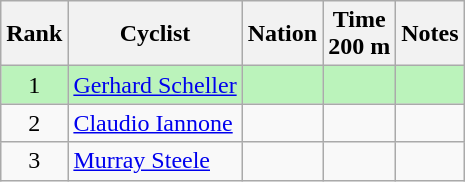<table class="wikitable sortable" style="text-align:center">
<tr>
<th>Rank</th>
<th>Cyclist</th>
<th>Nation</th>
<th>Time<br>200 m</th>
<th>Notes</th>
</tr>
<tr bgcolor=bbf3bb>
<td>1</td>
<td align=left><a href='#'>Gerhard Scheller</a></td>
<td align=left></td>
<td></td>
<td></td>
</tr>
<tr>
<td>2</td>
<td align=left><a href='#'>Claudio Iannone</a></td>
<td align=left></td>
<td></td>
<td></td>
</tr>
<tr>
<td>3</td>
<td align=left><a href='#'>Murray Steele</a></td>
<td align=left></td>
<td></td>
<td></td>
</tr>
</table>
